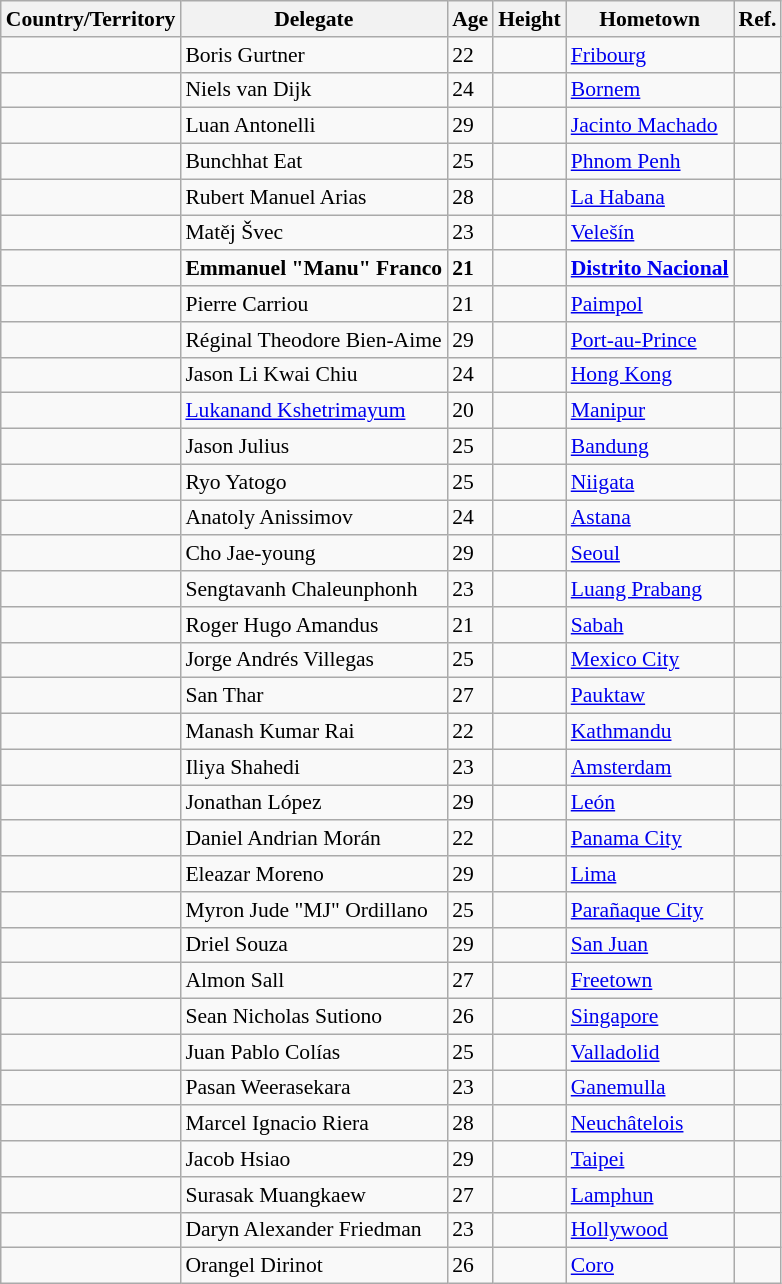<table class="wikitable sortable" style="font-size: 90%;">
<tr>
<th>Country/Territory</th>
<th>Delegate</th>
<th>Age</th>
<th>Height</th>
<th>Hometown</th>
<th>Ref.</th>
</tr>
<tr>
<td></td>
<td>Boris Gurtner</td>
<td>22</td>
<td></td>
<td><a href='#'>Fribourg</a></td>
<td></td>
</tr>
<tr>
<td></td>
<td>Niels van Dijk</td>
<td>24</td>
<td></td>
<td><a href='#'>Bornem</a></td>
<td></td>
</tr>
<tr>
<td></td>
<td>Luan Antonelli</td>
<td>29</td>
<td></td>
<td><a href='#'>Jacinto Machado</a></td>
<td></td>
</tr>
<tr>
<td></td>
<td>Bunchhat Eat</td>
<td>25</td>
<td></td>
<td><a href='#'>Phnom Penh</a></td>
<td></td>
</tr>
<tr>
<td></td>
<td>Rubert Manuel Arias</td>
<td>28</td>
<td></td>
<td><a href='#'>La Habana</a></td>
<td></td>
</tr>
<tr>
<td></td>
<td>Matěj Švec</td>
<td>23</td>
<td></td>
<td><a href='#'>Velešín</a></td>
<td></td>
</tr>
<tr>
<td><strong></strong></td>
<td><strong>Emmanuel "Manu" Franco</strong></td>
<td><strong>21</strong></td>
<td><strong></strong></td>
<td><strong><a href='#'>Distrito Nacional</a></strong></td>
<td></td>
</tr>
<tr>
<td></td>
<td>Pierre Carriou</td>
<td>21</td>
<td></td>
<td><a href='#'>Paimpol</a></td>
<td></td>
</tr>
<tr>
<td></td>
<td>Réginal Theodore Bien-Aime</td>
<td>29</td>
<td></td>
<td><a href='#'>Port-au-Prince</a></td>
<td></td>
</tr>
<tr>
<td></td>
<td>Jason Li Kwai Chiu</td>
<td>24</td>
<td></td>
<td><a href='#'>Hong Kong</a></td>
<td></td>
</tr>
<tr>
<td></td>
<td><a href='#'>Lukanand Kshetrimayum</a></td>
<td>20</td>
<td></td>
<td><a href='#'>Manipur</a></td>
<td></td>
</tr>
<tr>
<td></td>
<td>Jason Julius</td>
<td>25</td>
<td></td>
<td><a href='#'>Bandung</a></td>
<td></td>
</tr>
<tr>
<td></td>
<td>Ryo Yatogo</td>
<td>25</td>
<td></td>
<td><a href='#'>Niigata</a></td>
<td></td>
</tr>
<tr>
<td></td>
<td>Anatoly Anissimov</td>
<td>24</td>
<td></td>
<td><a href='#'>Astana</a></td>
<td></td>
</tr>
<tr>
<td></td>
<td>Cho Jae-young</td>
<td>29</td>
<td></td>
<td><a href='#'>Seoul</a></td>
<td></td>
</tr>
<tr>
<td></td>
<td>Sengtavanh Chaleunphonh</td>
<td>23</td>
<td></td>
<td><a href='#'>Luang Prabang</a></td>
<td></td>
</tr>
<tr>
<td></td>
<td>Roger Hugo Amandus</td>
<td>21</td>
<td></td>
<td><a href='#'>Sabah</a></td>
<td></td>
</tr>
<tr>
<td></td>
<td>Jorge Andrés Villegas</td>
<td>25</td>
<td></td>
<td><a href='#'>Mexico City</a></td>
<td></td>
</tr>
<tr>
<td></td>
<td>San Thar</td>
<td>27</td>
<td></td>
<td><a href='#'>Pauktaw</a></td>
<td></td>
</tr>
<tr>
<td></td>
<td>Manash Kumar Rai</td>
<td>22</td>
<td></td>
<td><a href='#'>Kathmandu</a></td>
<td></td>
</tr>
<tr>
<td></td>
<td>Iliya Shahedi</td>
<td>23</td>
<td></td>
<td><a href='#'>Amsterdam</a></td>
<td></td>
</tr>
<tr>
<td></td>
<td>Jonathan López</td>
<td>29</td>
<td></td>
<td><a href='#'>León</a></td>
<td></td>
</tr>
<tr>
<td></td>
<td>Daniel Andrian Morán</td>
<td>22</td>
<td></td>
<td><a href='#'>Panama City</a></td>
<td></td>
</tr>
<tr>
<td></td>
<td>Eleazar Moreno</td>
<td>29</td>
<td></td>
<td><a href='#'>Lima</a></td>
<td></td>
</tr>
<tr>
<td></td>
<td>Myron Jude "MJ" Ordillano</td>
<td>25</td>
<td></td>
<td><a href='#'>Parañaque City</a></td>
<td></td>
</tr>
<tr>
<td></td>
<td>Driel Souza</td>
<td>29</td>
<td></td>
<td><a href='#'>San Juan</a></td>
<td></td>
</tr>
<tr>
<td></td>
<td>Almon Sall</td>
<td>27</td>
<td></td>
<td><a href='#'>Freetown</a></td>
<td></td>
</tr>
<tr>
<td></td>
<td>Sean Nicholas Sutiono</td>
<td>26</td>
<td></td>
<td><a href='#'>Singapore</a></td>
<td></td>
</tr>
<tr>
<td></td>
<td>Juan Pablo Colías</td>
<td>25</td>
<td></td>
<td><a href='#'>Valladolid</a></td>
<td></td>
</tr>
<tr>
<td></td>
<td>Pasan Weerasekara</td>
<td>23</td>
<td></td>
<td><a href='#'>Ganemulla</a></td>
<td></td>
</tr>
<tr>
<td></td>
<td>Marcel Ignacio Riera</td>
<td>28</td>
<td></td>
<td><a href='#'>Neuchâtelois</a></td>
<td></td>
</tr>
<tr>
<td></td>
<td>Jacob Hsiao</td>
<td>29</td>
<td></td>
<td><a href='#'>Taipei</a></td>
<td></td>
</tr>
<tr>
<td></td>
<td>Surasak Muangkaew</td>
<td>27</td>
<td></td>
<td><a href='#'>Lamphun</a></td>
<td></td>
</tr>
<tr>
<td></td>
<td>Daryn Alexander Friedman</td>
<td>23</td>
<td></td>
<td><a href='#'>Hollywood</a></td>
<td></td>
</tr>
<tr>
<td></td>
<td>Orangel Dirinot</td>
<td>26</td>
<td></td>
<td><a href='#'>Coro</a></td>
<td></td>
</tr>
</table>
